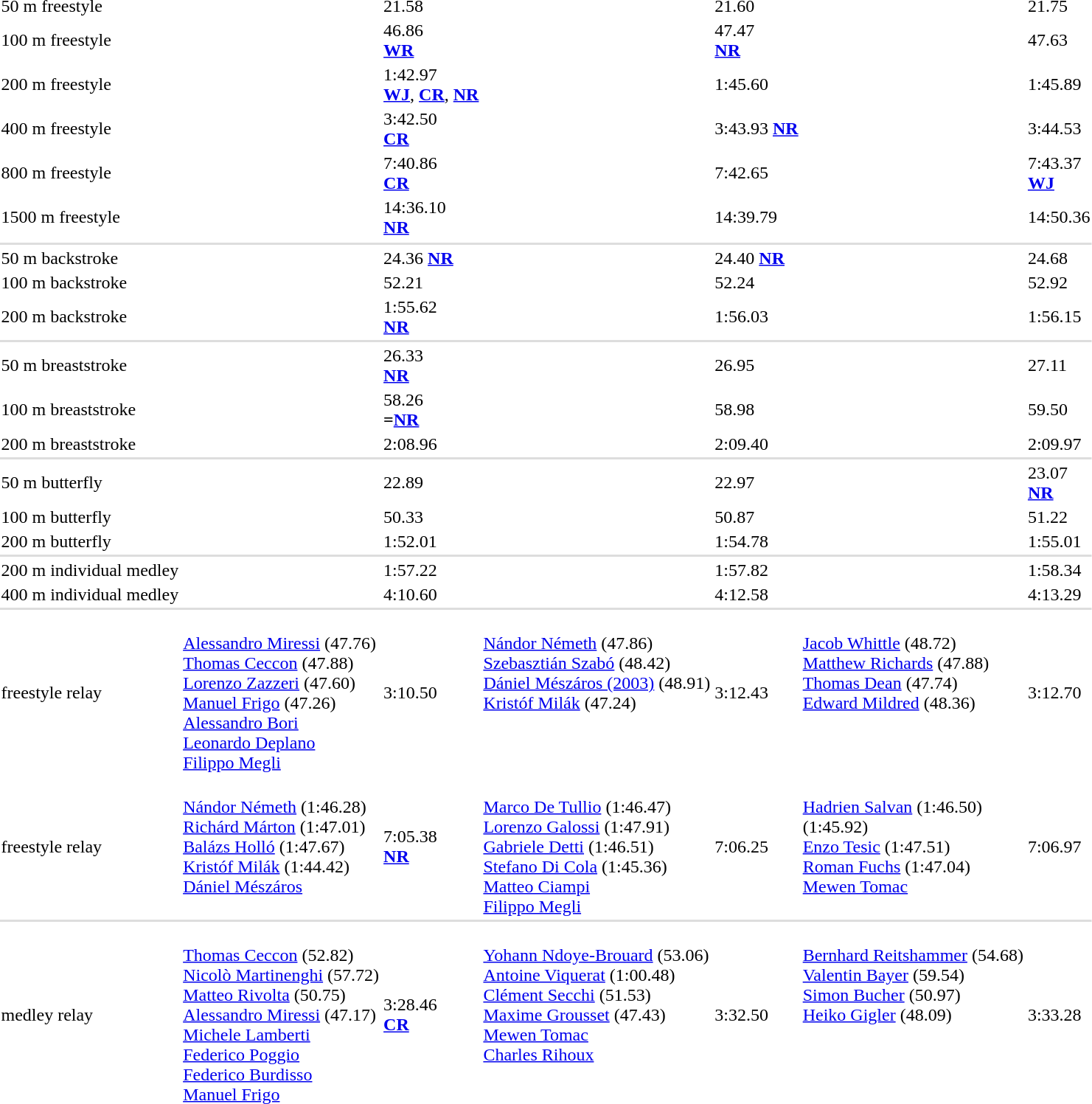<table>
<tr>
<td>50 m freestyle<br></td>
<td></td>
<td>21.58</td>
<td></td>
<td>21.60</td>
<td></td>
<td>21.75</td>
</tr>
<tr>
<td>100 m freestyle<br></td>
<td></td>
<td>46.86<br><strong><a href='#'>WR</a></strong></td>
<td></td>
<td>47.47<br><strong><a href='#'>NR</a></strong></td>
<td></td>
<td>47.63</td>
</tr>
<tr>
<td>200 m freestyle<br></td>
<td></td>
<td>1:42.97<br><strong><a href='#'>WJ</a></strong>, <strong><a href='#'>CR</a></strong>, <strong><a href='#'>NR</a></strong></td>
<td></td>
<td>1:45.60</td>
<td></td>
<td>1:45.89</td>
</tr>
<tr>
<td>400 m freestyle<br></td>
<td></td>
<td>3:42.50<br><strong><a href='#'>CR</a></strong></td>
<td></td>
<td>3:43.93 <strong><a href='#'>NR</a></strong></td>
<td></td>
<td>3:44.53</td>
</tr>
<tr>
<td>800 m freestyle<br></td>
<td></td>
<td>7:40.86<br><strong><a href='#'>CR</a></strong></td>
<td></td>
<td>7:42.65</td>
<td></td>
<td>7:43.37<br><strong><a href='#'>WJ</a></strong></td>
</tr>
<tr>
<td>1500 m freestyle<br></td>
<td></td>
<td>14:36.10<br><strong><a href='#'>NR</a></strong></td>
<td></td>
<td>14:39.79</td>
<td></td>
<td>14:50.36</td>
</tr>
<tr>
</tr>
<tr bgcolor=#DDDDDD>
<td colspan=7></td>
</tr>
<tr>
<td>50 m backstroke<br></td>
<td></td>
<td>24.36 <strong><a href='#'>NR</a></strong></td>
<td></td>
<td>24.40 <strong><a href='#'>NR</a></strong></td>
<td></td>
<td>24.68</td>
</tr>
<tr>
<td>100 m backstroke<br></td>
<td></td>
<td>52.21</td>
<td></td>
<td>52.24</td>
<td></td>
<td>52.92</td>
</tr>
<tr>
<td>200 m backstroke<br></td>
<td></td>
<td>1:55.62 <br><strong><a href='#'>NR</a></strong></td>
<td></td>
<td>1:56.03</td>
<td></td>
<td>1:56.15</td>
</tr>
<tr bgcolor=#DDDDDD>
<td colspan=7></td>
</tr>
<tr>
<td>50 m breaststroke<br></td>
<td></td>
<td>26.33 <br><strong><a href='#'>NR</a></strong></td>
<td></td>
<td>26.95</td>
<td></td>
<td>27.11</td>
</tr>
<tr>
<td>100 m breaststroke<br></td>
<td></td>
<td>58.26 <br><strong>=<a href='#'>NR</a></strong></td>
<td></td>
<td>58.98</td>
<td></td>
<td>59.50</td>
</tr>
<tr>
<td>200 m breaststroke<br></td>
<td></td>
<td>2:08.96</td>
<td></td>
<td>2:09.40</td>
<td></td>
<td>2:09.97</td>
</tr>
<tr bgcolor=#DDDDDD>
<td colspan=7></td>
</tr>
<tr>
<td>50 m butterfly<br></td>
<td></td>
<td>22.89</td>
<td></td>
<td>22.97</td>
<td></td>
<td>23.07<br><strong><a href='#'>NR</a></strong></td>
</tr>
<tr>
<td>100 m butterfly<br></td>
<td></td>
<td>50.33</td>
<td></td>
<td>50.87</td>
<td></td>
<td>51.22</td>
</tr>
<tr>
<td>200 m butterfly<br></td>
<td></td>
<td>1:52.01</td>
<td></td>
<td>1:54.78</td>
<td></td>
<td>1:55.01</td>
</tr>
<tr bgcolor=#DDDDDD>
<td colspan=7></td>
</tr>
<tr>
<td>200 m individual medley<br></td>
<td></td>
<td>1:57.22</td>
<td></td>
<td>1:57.82</td>
<td></td>
<td>1:58.34</td>
</tr>
<tr>
<td>400 m individual medley<br></td>
<td></td>
<td>4:10.60</td>
<td></td>
<td>4:12.58</td>
<td></td>
<td>4:13.29</td>
</tr>
<tr bgcolor=#DDDDDD>
<td colspan=7></td>
</tr>
<tr>
<td> freestyle relay<br></td>
<td valign=top><br><a href='#'>Alessandro Miressi</a> (47.76)<br><a href='#'>Thomas Ceccon</a> (47.88)<br><a href='#'>Lorenzo Zazzeri</a> (47.60)<br><a href='#'>Manuel Frigo</a> (47.26)<br><a href='#'>Alessandro Bori</a><br><a href='#'>Leonardo Deplano</a><br><a href='#'>Filippo Megli</a></td>
<td>3:10.50</td>
<td valign=top><br><a href='#'>Nándor Németh</a> (47.86)<br><a href='#'>Szebasztián Szabó</a> (48.42)<br><a href='#'>Dániel Mészáros (2003)</a> (48.91)<br><a href='#'>Kristóf Milák</a> (47.24)</td>
<td>3:12.43</td>
<td valign=top><br><a href='#'>Jacob Whittle</a> (48.72)<br><a href='#'>Matthew Richards</a> (47.88)<br><a href='#'>Thomas Dean</a> (47.74)<br><a href='#'>Edward Mildred</a> (48.36)</td>
<td>3:12.70</td>
</tr>
<tr>
<td> freestyle relay<br></td>
<td valign=top><br><a href='#'>Nándor Németh</a> (1:46.28)<br><a href='#'>Richárd Márton</a> (1:47.01)<br><a href='#'>Balázs Holló</a> (1:47.67)<br><a href='#'>Kristóf Milák</a> (1:44.42)<br><a href='#'>Dániel Mészáros</a></td>
<td>7:05.38<br><strong><a href='#'>NR</a></strong></td>
<td valign=top><br><a href='#'>Marco De Tullio</a> (1:46.47)<br><a href='#'>Lorenzo Galossi</a> (1:47.91)<br><a href='#'>Gabriele Detti</a> (1:46.51)<br><a href='#'>Stefano Di Cola</a> (1:45.36)<br><a href='#'>Matteo Ciampi</a><br><a href='#'>Filippo Megli</a></td>
<td>7:06.25</td>
<td valign=top><br><a href='#'>Hadrien Salvan</a> (1:46.50)<br> (1:45.92)<br><a href='#'>Enzo Tesic</a> (1:47.51)<br><a href='#'>Roman Fuchs</a> (1:47.04)<br><a href='#'>Mewen Tomac</a></td>
<td>7:06.97</td>
</tr>
<tr bgcolor=#DDDDDD>
<td colspan=7></td>
</tr>
<tr>
<td> medley relay<br></td>
<td valign=top><br><a href='#'>Thomas Ceccon</a> (52.82)<br><a href='#'>Nicolò Martinenghi</a> (57.72)<br><a href='#'>Matteo Rivolta</a> (50.75)<br><a href='#'>Alessandro Miressi</a> (47.17)<br><a href='#'>Michele Lamberti</a><br><a href='#'>Federico Poggio</a><br><a href='#'>Federico Burdisso</a><br><a href='#'>Manuel Frigo</a></td>
<td>3:28.46<br><strong><a href='#'>CR</a></strong></td>
<td valign=top><br><a href='#'>Yohann Ndoye-Brouard</a> (53.06)<br><a href='#'>Antoine Viquerat</a> (1:00.48)<br><a href='#'>Clément Secchi</a> (51.53)<br><a href='#'>Maxime Grousset</a> (47.43)<br><a href='#'>Mewen Tomac</a><br><a href='#'>Charles Rihoux</a></td>
<td>3:32.50</td>
<td valign=top><br><a href='#'>Bernhard Reitshammer</a> (54.68)<br><a href='#'>Valentin Bayer</a> (59.54)<br><a href='#'>Simon Bucher</a> (50.97)<br><a href='#'>Heiko Gigler</a> (48.09)</td>
<td>3:33.28</td>
</tr>
</table>
